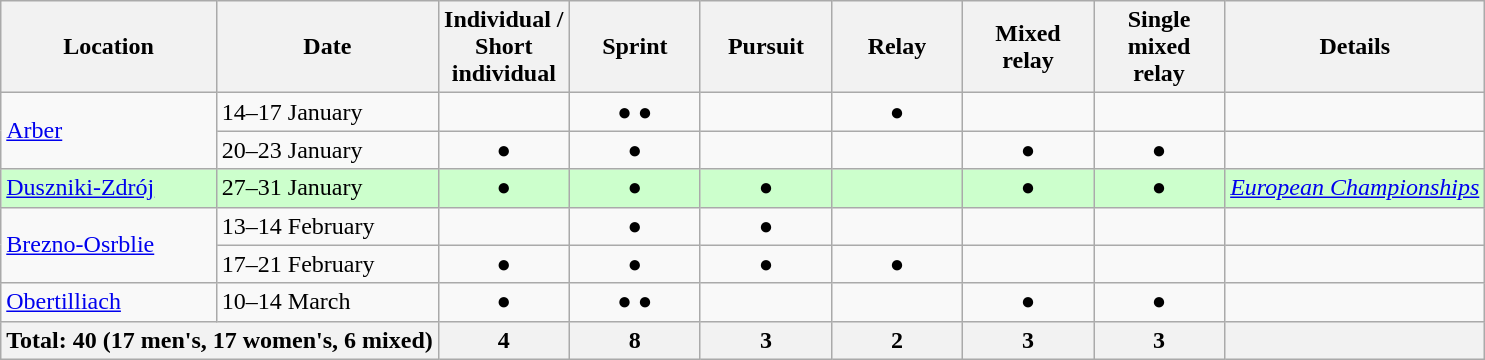<table class="wikitable" style="text-align: center;">
<tr>
<th>Location</th>
<th>Date</th>
<th width=80>Individual /<br>Short individual</th>
<th width=80>Sprint</th>
<th width=80>Pursuit</th>
<th width=80>Relay</th>
<th width=80>Mixed<br>relay</th>
<th width=80>Single<br>mixed relay</th>
<th>Details</th>
</tr>
<tr>
<td rowspan=2 align=left> <a href='#'>Arber</a></td>
<td align=left>14–17 January</td>
<td></td>
<td>● ●</td>
<td></td>
<td>●</td>
<td></td>
<td></td>
<td></td>
</tr>
<tr>
<td align=left>20–23 January</td>
<td>●</td>
<td>●</td>
<td></td>
<td></td>
<td>●</td>
<td>●</td>
<td></td>
</tr>
<tr style="background:#CCFFCC">
<td align=left> <a href='#'>Duszniki-Zdrój</a></td>
<td align=left>27–31 January</td>
<td>●</td>
<td>●</td>
<td>●</td>
<td></td>
<td>●</td>
<td>●</td>
<td align=left><a href='#'><em>European Championships</em></a></td>
</tr>
<tr>
<td rowspan=2 align=left> <a href='#'>Brezno-Osrblie</a></td>
<td align=left>13–14 February</td>
<td></td>
<td>●</td>
<td>●</td>
<td></td>
<td></td>
<td></td>
<td></td>
</tr>
<tr>
<td align=left>17–21 February</td>
<td>●</td>
<td>●</td>
<td>●</td>
<td>●</td>
<td></td>
<td></td>
<td></td>
</tr>
<tr>
<td align=left> <a href='#'>Obertilliach</a></td>
<td align=left>10–14 March</td>
<td>●</td>
<td>● ●</td>
<td></td>
<td></td>
<td>●</td>
<td>●</td>
<td></td>
</tr>
<tr>
<th colspan=2>Total: 40 (17 men's, 17 women's, 6 mixed)</th>
<th>4</th>
<th>8</th>
<th>3</th>
<th>2</th>
<th>3</th>
<th>3</th>
<th></th>
</tr>
</table>
